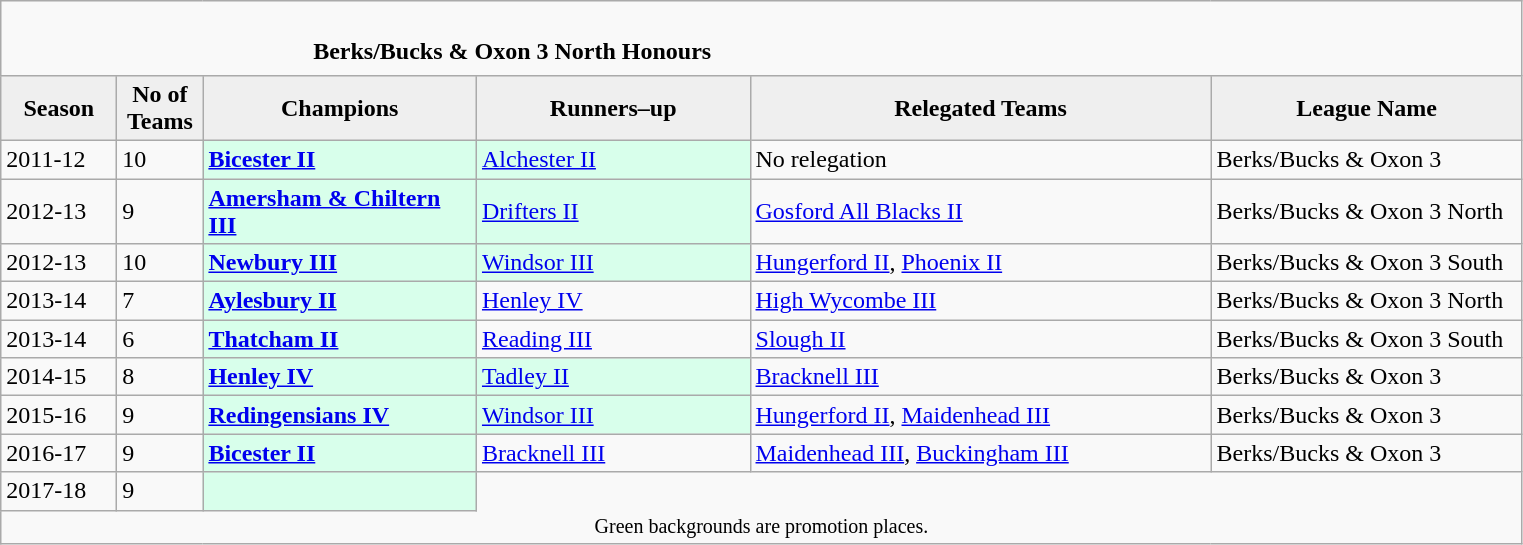<table class="wikitable" style="text-align: left;">
<tr>
<td colspan="11" cellpadding="0" cellspacing="0"><br><table border="0" style="width:100%;" cellpadding="0" cellspacing="0">
<tr>
<td style="width:20%; border:0;"></td>
<td style="border:0;"><strong>Berks/Bucks & Oxon 3 North Honours</strong></td>
<td style="width:20%; border:0;"></td>
</tr>
</table>
</td>
</tr>
<tr>
<th style="background:#efefef; width:70px;">Season</th>
<th style="background:#efefef; width:50px;">No of Teams</th>
<th style="background:#efefef; width:175px;">Champions</th>
<th style="background:#efefef; width:175px;">Runners–up</th>
<th style="background:#efefef; width:300px;">Relegated Teams</th>
<th style="background:#efefef; width:200px;">League Name</th>
</tr>
<tr align=left>
<td>2011-12</td>
<td>10</td>
<td style="background:#d8ffeb;"><strong><a href='#'>Bicester II</a></strong></td>
<td style="background:#d8ffeb;"><a href='#'>Alchester II</a></td>
<td>No relegation</td>
<td>Berks/Bucks & Oxon 3</td>
</tr>
<tr>
<td>2012-13</td>
<td>9</td>
<td style="background:#d8ffeb;"><strong><a href='#'>Amersham & Chiltern III</a></strong></td>
<td style="background:#d8ffeb;"><a href='#'>Drifters II</a></td>
<td><a href='#'>Gosford All Blacks II</a></td>
<td>Berks/Bucks & Oxon 3 North</td>
</tr>
<tr>
<td>2012-13</td>
<td>10</td>
<td style="background:#d8ffeb;"><strong><a href='#'>Newbury III</a></strong></td>
<td style="background:#d8ffeb;"><a href='#'>Windsor III</a></td>
<td><a href='#'>Hungerford II</a>, <a href='#'>Phoenix II</a></td>
<td>Berks/Bucks & Oxon 3 South</td>
</tr>
<tr>
<td>2013-14</td>
<td>7</td>
<td style="background:#d8ffeb;"><strong><a href='#'>Aylesbury II</a></strong></td>
<td><a href='#'>Henley IV</a></td>
<td><a href='#'>High Wycombe III</a></td>
<td>Berks/Bucks & Oxon 3 North</td>
</tr>
<tr>
<td>2013-14</td>
<td>6</td>
<td style="background:#d8ffeb;"><strong><a href='#'>Thatcham II</a></strong></td>
<td><a href='#'>Reading III</a></td>
<td><a href='#'>Slough II</a></td>
<td>Berks/Bucks & Oxon 3 South</td>
</tr>
<tr>
<td>2014-15</td>
<td>8</td>
<td style="background:#d8ffeb;"><strong><a href='#'>Henley IV</a></strong></td>
<td style="background:#d8ffeb;"><a href='#'>Tadley II</a></td>
<td><a href='#'>Bracknell III</a></td>
<td>Berks/Bucks & Oxon 3</td>
</tr>
<tr>
<td>2015-16</td>
<td>9</td>
<td style="background:#d8ffeb;"><strong><a href='#'>Redingensians IV</a></strong></td>
<td style="background:#d8ffeb;"><a href='#'>Windsor III</a></td>
<td><a href='#'>Hungerford II</a>, <a href='#'>Maidenhead III</a></td>
<td>Berks/Bucks & Oxon 3</td>
</tr>
<tr>
<td>2016-17</td>
<td>9</td>
<td style="background:#d8ffeb;"><strong><a href='#'>Bicester II</a></strong></td>
<td><a href='#'>Bracknell III</a></td>
<td><a href='#'>Maidenhead III</a>, <a href='#'>Buckingham III</a></td>
<td>Berks/Bucks & Oxon 3</td>
</tr>
<tr>
<td>2017-18</td>
<td>9</td>
<td style="background:#d8ffeb;"></td>
</tr>
<tr>
<td colspan="15"  style="border:0; font-size:smaller; text-align:center;">Green backgrounds are promotion places.</td>
</tr>
</table>
